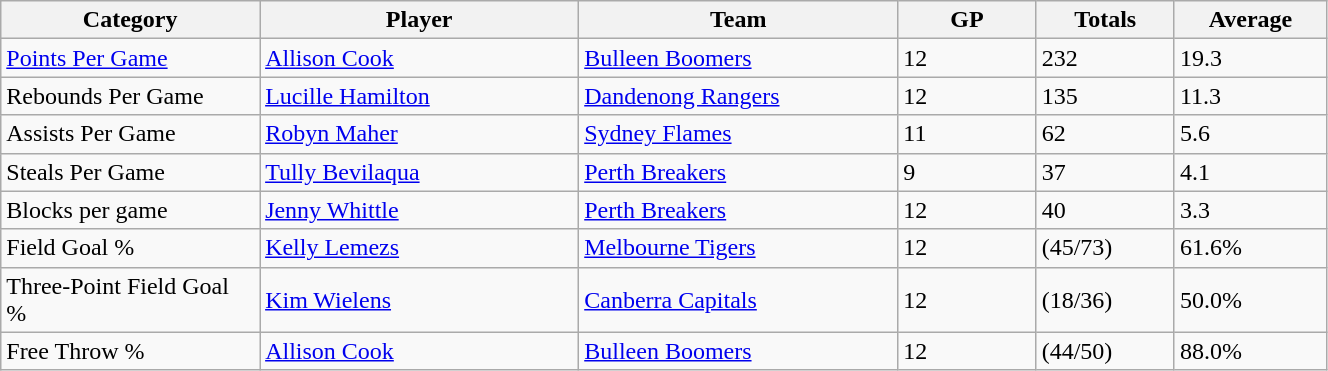<table class="wikitable" style="width: 70%">
<tr>
<th width=100>Category</th>
<th width=125>Player</th>
<th width=125>Team</th>
<th width=50>GP</th>
<th width=50>Totals</th>
<th width=50>Average</th>
</tr>
<tr>
<td><a href='#'>Points Per Game</a></td>
<td><a href='#'>Allison Cook</a></td>
<td><a href='#'>Bulleen Boomers</a></td>
<td>12</td>
<td>232</td>
<td>19.3</td>
</tr>
<tr>
<td>Rebounds Per Game</td>
<td><a href='#'>Lucille Hamilton</a></td>
<td><a href='#'>Dandenong Rangers</a></td>
<td>12</td>
<td>135</td>
<td>11.3</td>
</tr>
<tr>
<td>Assists Per Game</td>
<td><a href='#'>Robyn Maher</a></td>
<td><a href='#'>Sydney Flames</a></td>
<td>11</td>
<td>62</td>
<td>5.6</td>
</tr>
<tr>
<td>Steals Per Game</td>
<td><a href='#'>Tully Bevilaqua</a></td>
<td><a href='#'>Perth Breakers</a></td>
<td>9</td>
<td>37</td>
<td>4.1</td>
</tr>
<tr>
<td>Blocks per game</td>
<td><a href='#'>Jenny Whittle</a></td>
<td><a href='#'>Perth Breakers</a></td>
<td>12</td>
<td>40</td>
<td>3.3</td>
</tr>
<tr>
<td>Field Goal %</td>
<td><a href='#'>Kelly Lemezs</a></td>
<td><a href='#'>Melbourne Tigers</a></td>
<td>12</td>
<td>(45/73)</td>
<td>61.6%</td>
</tr>
<tr>
<td>Three-Point Field Goal %</td>
<td><a href='#'>Kim Wielens</a></td>
<td><a href='#'>Canberra Capitals</a></td>
<td>12</td>
<td>(18/36)</td>
<td>50.0%</td>
</tr>
<tr>
<td>Free Throw %</td>
<td><a href='#'>Allison Cook</a></td>
<td><a href='#'>Bulleen Boomers</a></td>
<td>12</td>
<td>(44/50)</td>
<td>88.0%</td>
</tr>
</table>
